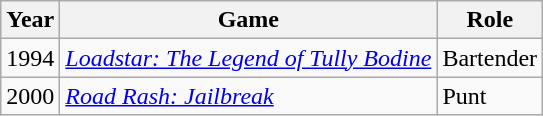<table class="wikitable">
<tr>
<th>Year</th>
<th>Game</th>
<th>Role</th>
</tr>
<tr>
<td rowspan="1">1994</td>
<td><em><a href='#'>Loadstar: The Legend of Tully Bodine</a></em></td>
<td>Bartender</td>
</tr>
<tr>
<td rowspan="1">2000</td>
<td><em><a href='#'>Road Rash: Jailbreak</a></em></td>
<td>Punt</td>
</tr>
</table>
